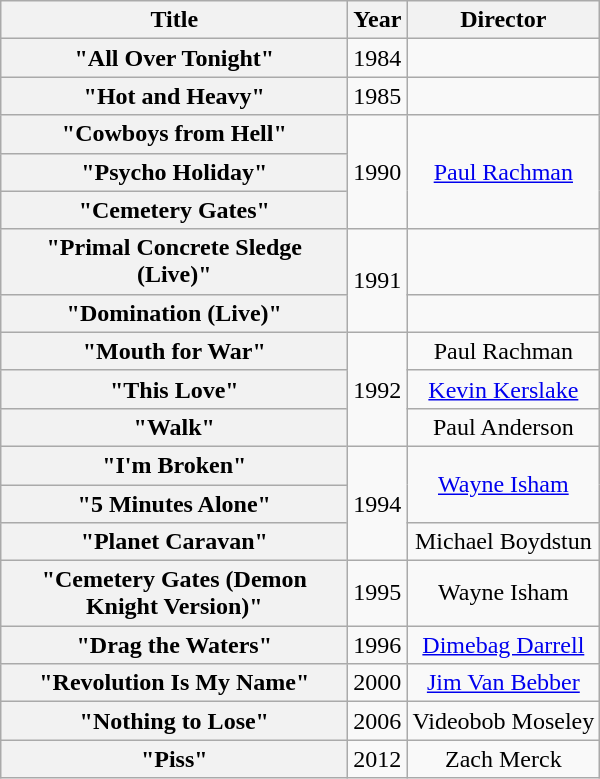<table class="wikitable plainrowheaders" style="text-align:center;">
<tr>
<th scope="col" style="width:14em;">Title</th>
<th scope="col">Year</th>
<th scope="col">Director</th>
</tr>
<tr>
<th scope="row">"All Over Tonight"</th>
<td>1984</td>
<td></td>
</tr>
<tr>
<th scope="row">"Hot and Heavy"</th>
<td>1985</td>
<td></td>
</tr>
<tr>
<th scope="row">"Cowboys from Hell"</th>
<td rowspan="3">1990</td>
<td rowspan="3"><a href='#'>Paul Rachman</a></td>
</tr>
<tr>
<th scope="row">"Psycho Holiday"</th>
</tr>
<tr>
<th scope="row">"Cemetery Gates"</th>
</tr>
<tr>
<th scope="row">"Primal Concrete Sledge (Live)"</th>
<td rowspan="2">1991</td>
<td></td>
</tr>
<tr>
<th scope="row">"Domination (Live)"</th>
<td></td>
</tr>
<tr>
<th scope="row">"Mouth for War"</th>
<td rowspan="3">1992</td>
<td>Paul Rachman</td>
</tr>
<tr>
<th scope="row">"This Love"</th>
<td><a href='#'>Kevin Kerslake</a></td>
</tr>
<tr>
<th scope="row">"Walk"</th>
<td>Paul Anderson</td>
</tr>
<tr>
<th scope="row">"I'm Broken"</th>
<td rowspan="3">1994</td>
<td rowspan="2"><a href='#'>Wayne Isham</a></td>
</tr>
<tr>
<th scope="row">"5 Minutes Alone"</th>
</tr>
<tr>
<th scope="row">"Planet Caravan"</th>
<td>Michael Boydstun</td>
</tr>
<tr>
<th scope="row">"Cemetery Gates (Demon Knight Version)"</th>
<td>1995</td>
<td>Wayne Isham</td>
</tr>
<tr>
<th scope="row">"Drag the Waters"</th>
<td>1996</td>
<td><a href='#'>Dimebag Darrell</a></td>
</tr>
<tr>
<th scope="row">"Revolution Is My Name"</th>
<td>2000</td>
<td><a href='#'>Jim Van Bebber</a></td>
</tr>
<tr>
<th scope="row">"Nothing to Lose"<br></th>
<td>2006</td>
<td>Videobob Moseley</td>
</tr>
<tr>
<th scope="row">"Piss"</th>
<td>2012</td>
<td>Zach Merck</td>
</tr>
</table>
